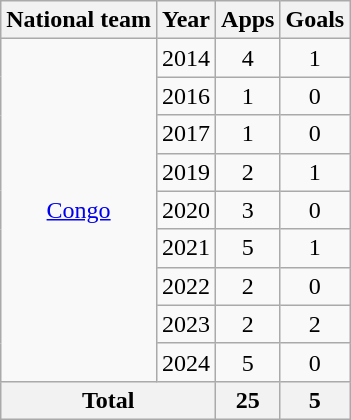<table class=wikitable style=text-align:center>
<tr>
<th>National team</th>
<th>Year</th>
<th>Apps</th>
<th>Goals</th>
</tr>
<tr>
<td rowspan="9"><a href='#'>Congo</a></td>
<td>2014</td>
<td>4</td>
<td>1</td>
</tr>
<tr>
<td>2016</td>
<td>1</td>
<td>0</td>
</tr>
<tr>
<td>2017</td>
<td>1</td>
<td>0</td>
</tr>
<tr>
<td>2019</td>
<td>2</td>
<td>1</td>
</tr>
<tr>
<td>2020</td>
<td>3</td>
<td>0</td>
</tr>
<tr>
<td>2021</td>
<td>5</td>
<td>1</td>
</tr>
<tr>
<td>2022</td>
<td>2</td>
<td>0</td>
</tr>
<tr>
<td>2023</td>
<td>2</td>
<td>2</td>
</tr>
<tr>
<td>2024</td>
<td>5</td>
<td>0</td>
</tr>
<tr>
<th colspan="2">Total</th>
<th>25</th>
<th>5</th>
</tr>
</table>
